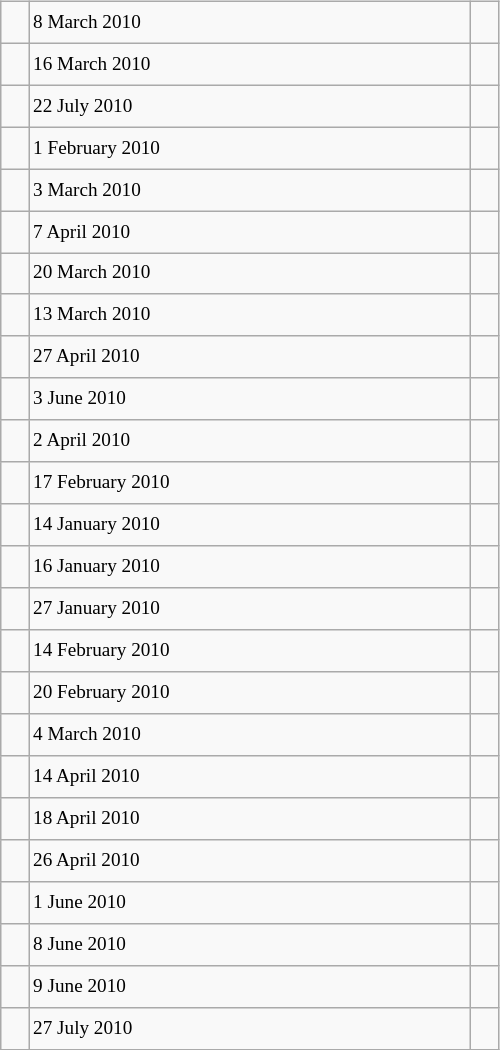<table class="wikitable" style="font-size: 80%; float: left; width: 26em; margin-right: 1em; height: 700px">
<tr>
<td></td>
<td>8 March 2010</td>
<td></td>
</tr>
<tr>
<td></td>
<td>16 March 2010</td>
<td></td>
</tr>
<tr>
<td></td>
<td>22 July 2010</td>
<td></td>
</tr>
<tr>
<td></td>
<td>1 February 2010</td>
<td></td>
</tr>
<tr>
<td></td>
<td>3 March 2010</td>
<td></td>
</tr>
<tr>
<td></td>
<td>7 April 2010</td>
<td></td>
</tr>
<tr>
<td></td>
<td>20 March 2010</td>
<td></td>
</tr>
<tr>
<td></td>
<td>13 March 2010</td>
<td></td>
</tr>
<tr>
<td></td>
<td>27 April 2010</td>
<td></td>
</tr>
<tr>
<td></td>
<td>3 June 2010</td>
<td></td>
</tr>
<tr>
<td></td>
<td>2 April 2010</td>
<td></td>
</tr>
<tr>
<td></td>
<td>17 February 2010</td>
<td></td>
</tr>
<tr>
<td></td>
<td>14 January 2010</td>
<td></td>
</tr>
<tr>
<td></td>
<td>16 January 2010</td>
<td></td>
</tr>
<tr>
<td></td>
<td>27 January 2010</td>
<td></td>
</tr>
<tr>
<td></td>
<td>14 February 2010</td>
<td></td>
</tr>
<tr>
<td></td>
<td>20 February 2010</td>
<td></td>
</tr>
<tr>
<td></td>
<td>4 March 2010</td>
<td></td>
</tr>
<tr>
<td></td>
<td>14 April 2010</td>
<td></td>
</tr>
<tr>
<td></td>
<td>18 April 2010</td>
<td></td>
</tr>
<tr>
<td></td>
<td>26 April 2010</td>
<td></td>
</tr>
<tr>
<td></td>
<td>1 June 2010</td>
<td></td>
</tr>
<tr>
<td></td>
<td>8 June 2010</td>
<td></td>
</tr>
<tr>
<td></td>
<td>9 June 2010</td>
<td></td>
</tr>
<tr>
<td></td>
<td>27 July 2010</td>
<td></td>
</tr>
</table>
